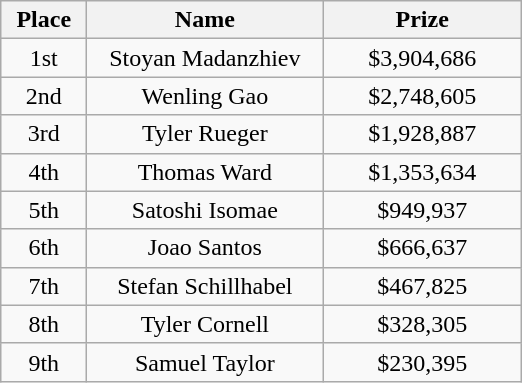<table class="wikitable">
<tr>
<th width="50">Place</th>
<th width="150">Name</th>
<th width="125">Prize</th>
</tr>
<tr>
<td align=center>1st</td>
<td align=center>Stoyan Madanzhiev</td>
<td align=center>$3,904,686</td>
</tr>
<tr>
<td align=center>2nd</td>
<td align=center>Wenling Gao</td>
<td align=center>$2,748,605</td>
</tr>
<tr>
<td align=center>3rd</td>
<td align=center>Tyler Rueger</td>
<td align=center>$1,928,887</td>
</tr>
<tr>
<td align=center>4th</td>
<td align=center>Thomas Ward</td>
<td align=center>$1,353,634</td>
</tr>
<tr>
<td align=center>5th</td>
<td align=center>Satoshi Isomae</td>
<td align=center>$949,937</td>
</tr>
<tr>
<td align=center>6th</td>
<td align=center>Joao Santos</td>
<td align=center>$666,637</td>
</tr>
<tr>
<td align=center>7th</td>
<td align=center>Stefan Schillhabel</td>
<td align=center>$467,825</td>
</tr>
<tr>
<td align=center>8th</td>
<td align=center>Tyler Cornell</td>
<td align=center>$328,305</td>
</tr>
<tr>
<td align=center>9th</td>
<td align=center>Samuel Taylor</td>
<td align=center>$230,395</td>
</tr>
</table>
